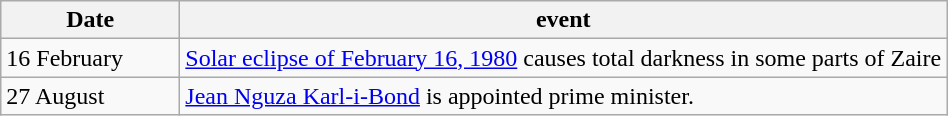<table class=wikitable>
<tr>
<th style="width:7em">Date</th>
<th>event</th>
</tr>
<tr>
<td>16 February</td>
<td><a href='#'>Solar eclipse of February 16, 1980</a> causes total darkness in some parts of Zaire</td>
</tr>
<tr>
<td>27 August</td>
<td><a href='#'>Jean Nguza Karl-i-Bond</a> is appointed prime minister.</td>
</tr>
</table>
